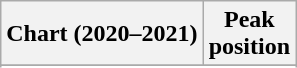<table class="wikitable sortable plainrowheaders" style="text-align:center">
<tr>
<th scope="col">Chart (2020–2021)</th>
<th scope="col">Peak<br>position</th>
</tr>
<tr>
</tr>
<tr>
</tr>
<tr>
</tr>
<tr>
</tr>
<tr>
</tr>
<tr>
</tr>
<tr>
</tr>
<tr>
</tr>
<tr>
</tr>
<tr>
</tr>
<tr>
</tr>
<tr>
</tr>
<tr>
</tr>
<tr>
</tr>
<tr>
</tr>
<tr>
</tr>
<tr>
</tr>
<tr>
</tr>
</table>
